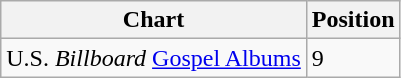<table class="wikitable" border="1">
<tr>
<th align="left">Chart</th>
<th align="left">Position</th>
</tr>
<tr>
<td align="left">U.S. <em>Billboard</em> <a href='#'>Gospel Albums</a></td>
<td align="left">9</td>
</tr>
</table>
